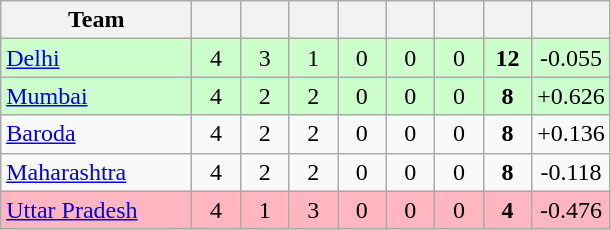<table class="wikitable" style="text-align:center">
<tr>
<th style="width:120px">Team</th>
<th style="width:25px"></th>
<th style="width:25px"></th>
<th style="width:25px"></th>
<th style="width:25px"></th>
<th style="width:25px"></th>
<th style="width:25px"></th>
<th style="width:25px"></th>
<th style="width:40px;"></th>
</tr>
<tr style="background:#cfc;">
<td style="text-align:left"><a href='#'>Delhi</a></td>
<td>4</td>
<td>3</td>
<td>1</td>
<td>0</td>
<td>0</td>
<td>0</td>
<td><strong>12</strong></td>
<td>-0.055</td>
</tr>
<tr style="background:#cfc;">
<td style="text-align:left"><a href='#'>Mumbai</a></td>
<td>4</td>
<td>2</td>
<td>2</td>
<td>0</td>
<td>0</td>
<td>0</td>
<td><strong>8</strong></td>
<td>+0.626</td>
</tr>
<tr>
<td style="text-align:left"><a href='#'>Baroda</a></td>
<td>4</td>
<td>2</td>
<td>2</td>
<td>0</td>
<td>0</td>
<td>0</td>
<td><strong>8</strong></td>
<td>+0.136</td>
</tr>
<tr>
<td style="text-align:left"><a href='#'>Maharashtra</a></td>
<td>4</td>
<td>2</td>
<td>2</td>
<td>0</td>
<td>0</td>
<td>0</td>
<td><strong>8</strong></td>
<td>-0.118</td>
</tr>
<tr style="background:lightpink;">
<td style="text-align:left"><a href='#'>Uttar Pradesh</a></td>
<td>4</td>
<td>1</td>
<td>3</td>
<td>0</td>
<td>0</td>
<td>0</td>
<td><strong>4</strong></td>
<td>-0.476</td>
</tr>
</table>
